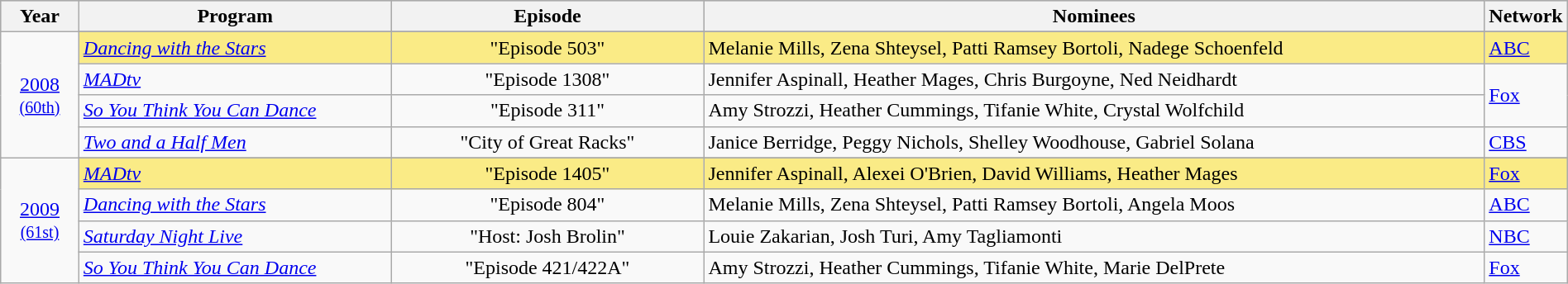<table class="wikitable" style="width:100%">
<tr bgcolor="#bebebe">
<th width="5%">Year</th>
<th width="20%">Program</th>
<th width="20%">Episode</th>
<th width="50%">Nominees</th>
<th width="5%">Network</th>
</tr>
<tr>
<td rowspan=5 style="text-align:center"><a href='#'>2008</a><br><small><a href='#'>(60th)</a></small><br></td>
</tr>
<tr style="background:#FAEB86">
<td><em><a href='#'>Dancing with the Stars</a></em></td>
<td align=center>"Episode 503"</td>
<td>Melanie Mills, Zena Shteysel, Patti Ramsey Bortoli, Nadege Schoenfeld</td>
<td><a href='#'>ABC</a></td>
</tr>
<tr>
<td><em><a href='#'>MADtv</a></em></td>
<td align=center>"Episode 1308"</td>
<td>Jennifer Aspinall, Heather Mages, Chris Burgoyne, Ned Neidhardt</td>
<td rowspan=2><a href='#'>Fox</a></td>
</tr>
<tr>
<td><em><a href='#'>So You Think You Can Dance</a></em></td>
<td align=center>"Episode 311"</td>
<td>Amy Strozzi, Heather Cummings, Tifanie White, Crystal Wolfchild</td>
</tr>
<tr>
<td><em><a href='#'>Two and a Half Men</a></em></td>
<td align=center>"City of Great Racks"</td>
<td>Janice Berridge, Peggy Nichols, Shelley Woodhouse, Gabriel Solana</td>
<td><a href='#'>CBS</a></td>
</tr>
<tr>
<td rowspan=5 style="text-align:center"><a href='#'>2009</a><br><small><a href='#'>(61st)</a></small><br></td>
</tr>
<tr style="background:#FAEB86">
<td><em><a href='#'>MADtv</a></em></td>
<td align=center>"Episode 1405"</td>
<td>Jennifer Aspinall, Alexei O'Brien, David Williams, Heather Mages</td>
<td><a href='#'>Fox</a></td>
</tr>
<tr>
<td><em><a href='#'>Dancing with the Stars</a></em></td>
<td align=center>"Episode 804"</td>
<td>Melanie Mills, Zena Shteysel, Patti Ramsey Bortoli, Angela Moos</td>
<td><a href='#'>ABC</a></td>
</tr>
<tr>
<td><em><a href='#'>Saturday Night Live</a></em></td>
<td align=center>"Host: Josh Brolin"</td>
<td>Louie Zakarian, Josh Turi, Amy Tagliamonti</td>
<td><a href='#'>NBC</a></td>
</tr>
<tr>
<td><em><a href='#'>So You Think You Can Dance</a></em></td>
<td align=center>"Episode 421/422A"</td>
<td>Amy Strozzi, Heather Cummings, Tifanie White, Marie DelPrete</td>
<td><a href='#'>Fox</a></td>
</tr>
</table>
